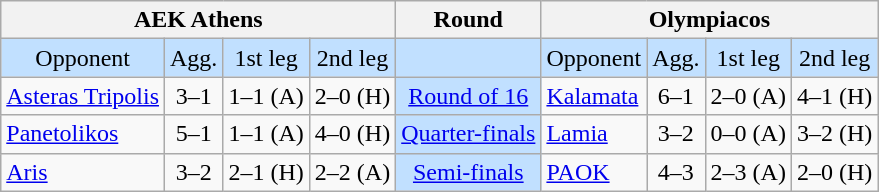<table class="wikitable" style="text-align:center">
<tr>
<th colspan="4">AEK Athens</th>
<th>Round</th>
<th colspan="4">Olympiacos</th>
</tr>
<tr style="background:#C1E0FF">
<td>Opponent</td>
<td>Agg.</td>
<td>1st leg</td>
<td>2nd leg</td>
<td></td>
<td>Opponent</td>
<td>Agg.</td>
<td>1st leg</td>
<td>2nd leg</td>
</tr>
<tr>
<td style="text-align:left"><a href='#'>Asteras Tripolis</a></td>
<td>3–1</td>
<td>1–1 (A)</td>
<td>2–0 (H)</td>
<td style="background:#C1E0FF"><a href='#'>Round of 16</a></td>
<td style="text-align:left"><a href='#'>Kalamata</a></td>
<td>6–1</td>
<td>2–0 (A)</td>
<td>4–1 (H)</td>
</tr>
<tr>
<td style="text-align:left"><a href='#'>Panetolikos</a></td>
<td>5–1</td>
<td>1–1 (A)</td>
<td>4–0 (H)</td>
<td style="background:#C1E0FF"><a href='#'>Quarter-finals</a></td>
<td style="text-align:left"><a href='#'>Lamia</a></td>
<td>3–2</td>
<td>0–0 (A)</td>
<td>3–2 (H)</td>
</tr>
<tr>
<td style="text-align:left"><a href='#'>Aris</a></td>
<td>3–2</td>
<td>2–1 (H)</td>
<td>2–2  (A)</td>
<td style="background:#C1E0FF"><a href='#'>Semi-finals</a></td>
<td style="text-align:left"><a href='#'>PAOK</a></td>
<td>4–3</td>
<td>2–3 (A)</td>
<td>2–0 (H)</td>
</tr>
</table>
